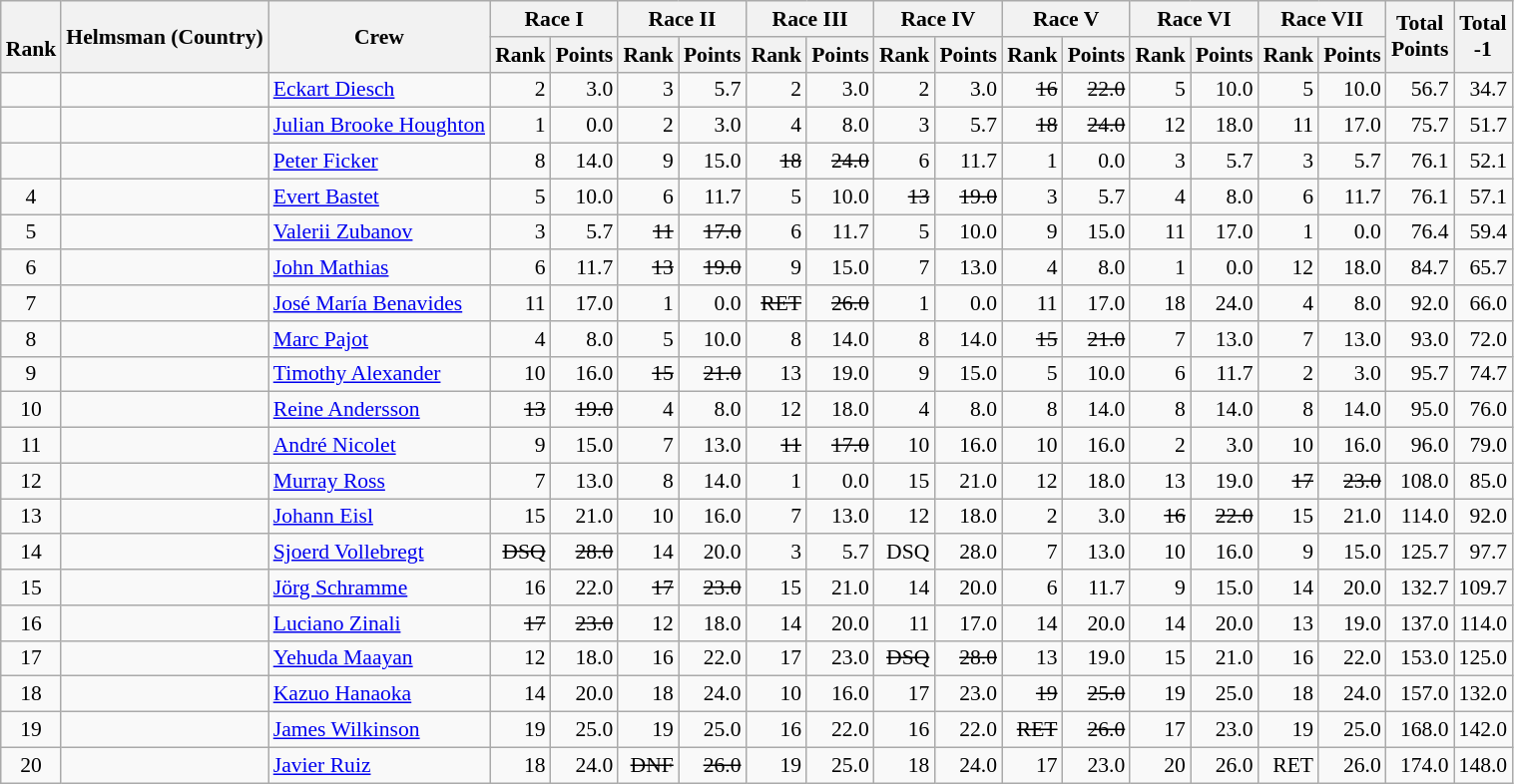<table class="wikitable" style="text-align:right; font-size:90%">
<tr>
<th rowspan="2"><br>Rank</th>
<th rowspan="2">Helmsman (Country)</th>
<th rowspan="2">Crew</th>
<th colspan="2">Race I</th>
<th colspan="2">Race II</th>
<th colspan="2">Race III</th>
<th colspan="2">Race IV</th>
<th colspan="2">Race V</th>
<th colspan="2">Race VI</th>
<th colspan="2">Race VII</th>
<th rowspan="2">Total <br>Points <br> </th>
<th rowspan="2">Total<br>-1<br> </th>
</tr>
<tr>
<th>Rank</th>
<th>Points</th>
<th>Rank</th>
<th>Points</th>
<th>Rank</th>
<th>Points</th>
<th>Rank</th>
<th>Points</th>
<th>Rank</th>
<th>Points</th>
<th>Rank</th>
<th>Points</th>
<th>Rank</th>
<th>Points</th>
</tr>
<tr>
<td align=center></td>
<td align=left></td>
<td align=left><a href='#'>Eckart Diesch</a> </td>
<td>2</td>
<td>3.0</td>
<td>3</td>
<td>5.7</td>
<td>2</td>
<td>3.0</td>
<td>2</td>
<td>3.0</td>
<td><s>16</s></td>
<td><s>22.0</s></td>
<td>5</td>
<td>10.0</td>
<td>5</td>
<td>10.0</td>
<td>56.7</td>
<td>34.7</td>
</tr>
<tr>
<td align=center></td>
<td align=left></td>
<td align=left><a href='#'>Julian Brooke Houghton</a> </td>
<td>1</td>
<td>0.0</td>
<td>2</td>
<td>3.0</td>
<td>4</td>
<td>8.0</td>
<td>3</td>
<td>5.7</td>
<td><s>18</s></td>
<td><s>24.0</s></td>
<td>12</td>
<td>18.0</td>
<td>11</td>
<td>17.0</td>
<td>75.7</td>
<td>51.7</td>
</tr>
<tr>
<td align=center></td>
<td align=left></td>
<td align=left><a href='#'>Peter Ficker</a> </td>
<td>8</td>
<td>14.0</td>
<td>9</td>
<td>15.0</td>
<td><s>18</s></td>
<td><s>24.0</s></td>
<td>6</td>
<td>11.7</td>
<td>1</td>
<td>0.0</td>
<td>3</td>
<td>5.7</td>
<td>3</td>
<td>5.7</td>
<td>76.1</td>
<td>52.1</td>
</tr>
<tr>
<td align=center>4</td>
<td align=left></td>
<td align=left><a href='#'>Evert Bastet</a> </td>
<td>5</td>
<td>10.0</td>
<td>6</td>
<td>11.7</td>
<td>5</td>
<td>10.0</td>
<td><s>13</s></td>
<td><s>19.0</s></td>
<td>3</td>
<td>5.7</td>
<td>4</td>
<td>8.0</td>
<td>6</td>
<td>11.7</td>
<td>76.1</td>
<td>57.1</td>
</tr>
<tr>
<td align=center>5</td>
<td align=left></td>
<td align=left><a href='#'>Valerii Zubanov</a> </td>
<td>3</td>
<td>5.7</td>
<td><s>11</s></td>
<td><s>17.0</s></td>
<td>6</td>
<td>11.7</td>
<td>5</td>
<td>10.0</td>
<td>9</td>
<td>15.0</td>
<td>11</td>
<td>17.0</td>
<td>1</td>
<td>0.0</td>
<td>76.4</td>
<td>59.4</td>
</tr>
<tr>
<td align=center>6</td>
<td align=left></td>
<td align=left><a href='#'>John Mathias</a> </td>
<td>6</td>
<td>11.7</td>
<td><s>13</s></td>
<td><s>19.0</s></td>
<td>9</td>
<td>15.0</td>
<td>7</td>
<td>13.0</td>
<td>4</td>
<td>8.0</td>
<td>1</td>
<td>0.0</td>
<td>12</td>
<td>18.0</td>
<td>84.7</td>
<td>65.7</td>
</tr>
<tr>
<td align=center>7</td>
<td align=left></td>
<td align=left><a href='#'>José María Benavides</a> </td>
<td>11</td>
<td>17.0</td>
<td>1</td>
<td>0.0</td>
<td><s>RET</s></td>
<td><s>26.0</s></td>
<td>1</td>
<td>0.0</td>
<td>11</td>
<td>17.0</td>
<td>18</td>
<td>24.0</td>
<td>4</td>
<td>8.0</td>
<td>92.0</td>
<td>66.0</td>
</tr>
<tr>
<td align=center>8</td>
<td align=left></td>
<td align=left><a href='#'>Marc Pajot</a> </td>
<td>4</td>
<td>8.0</td>
<td>5</td>
<td>10.0</td>
<td>8</td>
<td>14.0</td>
<td>8</td>
<td>14.0</td>
<td><s>15</s></td>
<td><s>21.0</s></td>
<td>7</td>
<td>13.0</td>
<td>7</td>
<td>13.0</td>
<td>93.0</td>
<td>72.0</td>
</tr>
<tr>
<td align=center>9</td>
<td align=left></td>
<td align=left><a href='#'>Timothy Alexander</a> </td>
<td>10</td>
<td>16.0</td>
<td><s>15</s></td>
<td><s>21.0</s></td>
<td>13</td>
<td>19.0</td>
<td>9</td>
<td>15.0</td>
<td>5</td>
<td>10.0</td>
<td>6</td>
<td>11.7</td>
<td>2</td>
<td>3.0</td>
<td>95.7</td>
<td>74.7</td>
</tr>
<tr>
<td align=center>10</td>
<td align=left></td>
<td align=left><a href='#'>Reine Andersson</a> </td>
<td><s>13</s></td>
<td><s>19.0</s></td>
<td>4</td>
<td>8.0</td>
<td>12</td>
<td>18.0</td>
<td>4</td>
<td>8.0</td>
<td>8</td>
<td>14.0</td>
<td>8</td>
<td>14.0</td>
<td>8</td>
<td>14.0</td>
<td>95.0</td>
<td>76.0</td>
</tr>
<tr>
<td align=center>11</td>
<td align=left></td>
<td align=left><a href='#'>André Nicolet</a> </td>
<td>9</td>
<td>15.0</td>
<td>7</td>
<td>13.0</td>
<td><s>11</s></td>
<td><s>17.0</s></td>
<td>10</td>
<td>16.0</td>
<td>10</td>
<td>16.0</td>
<td>2</td>
<td>3.0</td>
<td>10</td>
<td>16.0</td>
<td>96.0</td>
<td>79.0</td>
</tr>
<tr>
<td align=center>12</td>
<td align=left></td>
<td align=left><a href='#'>Murray Ross</a> </td>
<td>7</td>
<td>13.0</td>
<td>8</td>
<td>14.0</td>
<td>1</td>
<td>0.0</td>
<td>15</td>
<td>21.0</td>
<td>12</td>
<td>18.0</td>
<td>13</td>
<td>19.0</td>
<td><s>17</s></td>
<td><s>23.0</s></td>
<td>108.0</td>
<td>85.0</td>
</tr>
<tr>
<td align=center>13</td>
<td align=left></td>
<td align=left><a href='#'>Johann Eisl</a> </td>
<td>15</td>
<td>21.0</td>
<td>10</td>
<td>16.0</td>
<td>7</td>
<td>13.0</td>
<td>12</td>
<td>18.0</td>
<td>2</td>
<td>3.0</td>
<td><s>16</s></td>
<td><s>22.0</s></td>
<td>15</td>
<td>21.0</td>
<td>114.0</td>
<td>92.0</td>
</tr>
<tr>
<td align=center>14</td>
<td align=left></td>
<td align=left><a href='#'>Sjoerd Vollebregt</a> </td>
<td><s>DSQ</s></td>
<td><s>28.0</s></td>
<td>14</td>
<td>20.0</td>
<td>3</td>
<td>5.7</td>
<td>DSQ</td>
<td>28.0</td>
<td>7</td>
<td>13.0</td>
<td>10</td>
<td>16.0</td>
<td>9</td>
<td>15.0</td>
<td>125.7</td>
<td>97.7</td>
</tr>
<tr>
<td align=center>15</td>
<td align=left></td>
<td align=left><a href='#'>Jörg Schramme</a> </td>
<td>16</td>
<td>22.0</td>
<td><s>17</s></td>
<td><s>23.0</s></td>
<td>15</td>
<td>21.0</td>
<td>14</td>
<td>20.0</td>
<td>6</td>
<td>11.7</td>
<td>9</td>
<td>15.0</td>
<td>14</td>
<td>20.0</td>
<td>132.7</td>
<td>109.7</td>
</tr>
<tr>
<td align=center>16</td>
<td align=left></td>
<td align=left><a href='#'>Luciano Zinali</a> </td>
<td><s>17</s></td>
<td><s>23.0</s></td>
<td>12</td>
<td>18.0</td>
<td>14</td>
<td>20.0</td>
<td>11</td>
<td>17.0</td>
<td>14</td>
<td>20.0</td>
<td>14</td>
<td>20.0</td>
<td>13</td>
<td>19.0</td>
<td>137.0</td>
<td>114.0</td>
</tr>
<tr>
<td align=center>17</td>
<td align=left></td>
<td align=left><a href='#'>Yehuda Maayan</a> </td>
<td>12</td>
<td>18.0</td>
<td>16</td>
<td>22.0</td>
<td>17</td>
<td>23.0</td>
<td><s>DSQ</s></td>
<td><s>28.0</s></td>
<td>13</td>
<td>19.0</td>
<td>15</td>
<td>21.0</td>
<td>16</td>
<td>22.0</td>
<td>153.0</td>
<td>125.0</td>
</tr>
<tr>
<td align=center>18</td>
<td align=left></td>
<td align=left><a href='#'>Kazuo Hanaoka</a> </td>
<td>14</td>
<td>20.0</td>
<td>18</td>
<td>24.0</td>
<td>10</td>
<td>16.0</td>
<td>17</td>
<td>23.0</td>
<td><s>19</s></td>
<td><s>25.0</s></td>
<td>19</td>
<td>25.0</td>
<td>18</td>
<td>24.0</td>
<td>157.0</td>
<td>132.0</td>
</tr>
<tr>
<td align=center>19</td>
<td align=left></td>
<td align=left><a href='#'>James Wilkinson</a> </td>
<td>19</td>
<td>25.0</td>
<td>19</td>
<td>25.0</td>
<td>16</td>
<td>22.0</td>
<td>16</td>
<td>22.0</td>
<td><s>RET</s></td>
<td><s>26.0</s></td>
<td>17</td>
<td>23.0</td>
<td>19</td>
<td>25.0</td>
<td>168.0</td>
<td>142.0</td>
</tr>
<tr>
<td align=center>20</td>
<td align=left></td>
<td align=left><a href='#'>Javier Ruiz</a> </td>
<td>18</td>
<td>24.0</td>
<td><s>DNF</s></td>
<td><s>26.0</s></td>
<td>19</td>
<td>25.0</td>
<td>18</td>
<td>24.0</td>
<td>17</td>
<td>23.0</td>
<td>20</td>
<td>26.0</td>
<td>RET</td>
<td>26.0</td>
<td>174.0</td>
<td>148.0</td>
</tr>
</table>
